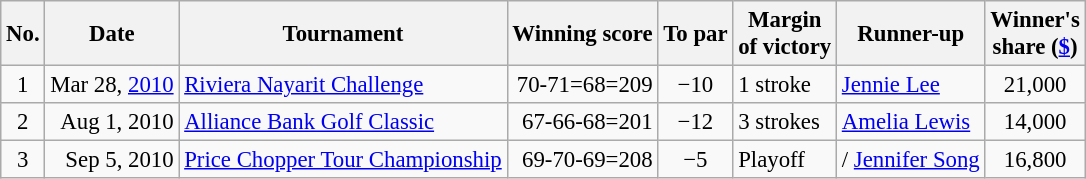<table class="wikitable" style="font-size:95%;">
<tr>
<th>No.</th>
<th>Date</th>
<th>Tournament</th>
<th>Winning score</th>
<th>To par</th>
<th>Margin <br>of victory</th>
<th>Runner-up</th>
<th>Winner's<br>share (<a href='#'>$</a>)</th>
</tr>
<tr>
<td align=center>1</td>
<td align=right>Mar 28, <a href='#'>2010</a></td>
<td><a href='#'>Riviera Nayarit Challenge</a></td>
<td align=right>70-71=68=209</td>
<td align=center>−10</td>
<td>1 stroke</td>
<td> <a href='#'>Jennie Lee</a></td>
<td align=center>21,000</td>
</tr>
<tr>
<td align=center>2</td>
<td align=right>Aug 1, 2010</td>
<td><a href='#'>Alliance Bank Golf Classic</a></td>
<td align=right>67-66-68=201</td>
<td align=center>−12</td>
<td>3 strokes</td>
<td> <a href='#'>Amelia Lewis</a></td>
<td align=center>14,000</td>
</tr>
<tr>
<td align=center>3</td>
<td align=right>Sep 5, 2010</td>
<td><a href='#'>Price Chopper Tour Championship</a></td>
<td align=right>69-70-69=208</td>
<td align=center>−5</td>
<td>Playoff</td>
<td>/ <a href='#'>Jennifer Song</a></td>
<td align=center>16,800</td>
</tr>
</table>
